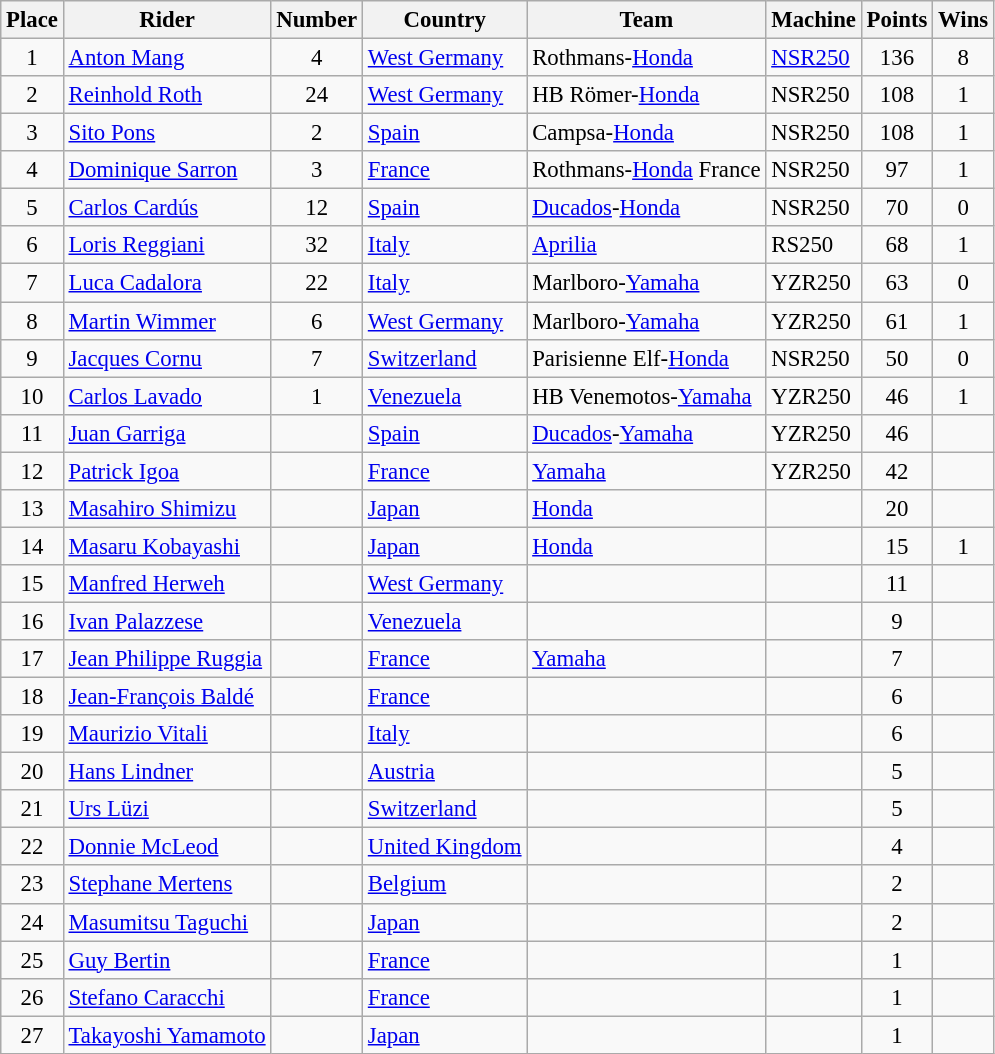<table class="wikitable" style="font-size: 95%;">
<tr>
<th>Place</th>
<th>Rider</th>
<th>Number</th>
<th>Country</th>
<th>Team</th>
<th>Machine</th>
<th>Points</th>
<th>Wins</th>
</tr>
<tr>
<td style="text-align:center;">1</td>
<td> <a href='#'>Anton Mang</a></td>
<td style="text-align:center;">4</td>
<td><a href='#'>West Germany</a></td>
<td>Rothmans-<a href='#'>Honda</a></td>
<td><a href='#'>NSR250</a></td>
<td style="text-align:center;">136</td>
<td style="text-align:center;">8</td>
</tr>
<tr>
<td style="text-align:center;">2</td>
<td> <a href='#'>Reinhold Roth</a></td>
<td style="text-align:center;">24</td>
<td><a href='#'>West Germany</a></td>
<td>HB Römer-<a href='#'>Honda</a></td>
<td>NSR250</td>
<td style="text-align:center;">108</td>
<td style="text-align:center;">1</td>
</tr>
<tr>
<td style="text-align:center;">3</td>
<td> <a href='#'>Sito Pons</a></td>
<td style="text-align:center;">2</td>
<td><a href='#'>Spain</a></td>
<td>Campsa-<a href='#'>Honda</a></td>
<td>NSR250</td>
<td style="text-align:center;">108</td>
<td style="text-align:center;">1</td>
</tr>
<tr>
<td style="text-align:center;">4</td>
<td> <a href='#'>Dominique Sarron</a></td>
<td style="text-align:center;">3</td>
<td><a href='#'>France</a></td>
<td>Rothmans-<a href='#'>Honda</a> France</td>
<td>NSR250</td>
<td style="text-align:center;">97</td>
<td style="text-align:center;">1</td>
</tr>
<tr>
<td style="text-align:center;">5</td>
<td> <a href='#'>Carlos Cardús</a></td>
<td style="text-align:center;">12</td>
<td><a href='#'>Spain</a></td>
<td><a href='#'>Ducados</a>-<a href='#'>Honda</a></td>
<td>NSR250</td>
<td style="text-align:center;">70</td>
<td style="text-align:center;">0</td>
</tr>
<tr>
<td style="text-align:center;">6</td>
<td> <a href='#'>Loris Reggiani</a></td>
<td style="text-align:center;">32</td>
<td><a href='#'>Italy</a></td>
<td><a href='#'>Aprilia</a></td>
<td>RS250</td>
<td style="text-align:center;">68</td>
<td style="text-align:center;">1</td>
</tr>
<tr>
<td style="text-align:center;">7</td>
<td> <a href='#'>Luca Cadalora</a></td>
<td style="text-align:center;">22</td>
<td><a href='#'>Italy</a></td>
<td>Marlboro-<a href='#'>Yamaha</a></td>
<td>YZR250</td>
<td style="text-align:center;">63</td>
<td style="text-align:center;">0</td>
</tr>
<tr>
<td style="text-align:center;">8</td>
<td> <a href='#'>Martin Wimmer</a></td>
<td style="text-align:center;">6</td>
<td><a href='#'>West Germany</a></td>
<td>Marlboro-<a href='#'>Yamaha</a></td>
<td>YZR250</td>
<td style="text-align:center;">61</td>
<td style="text-align:center;">1</td>
</tr>
<tr>
<td style="text-align:center;">9</td>
<td> <a href='#'>Jacques Cornu</a></td>
<td style="text-align:center;">7</td>
<td><a href='#'>Switzerland</a></td>
<td>Parisienne Elf-<a href='#'>Honda</a></td>
<td>NSR250</td>
<td style="text-align:center;">50</td>
<td style="text-align:center;">0</td>
</tr>
<tr>
<td style="text-align:center;">10</td>
<td> <a href='#'>Carlos Lavado</a></td>
<td style="text-align:center;">1</td>
<td><a href='#'>Venezuela</a></td>
<td>HB Venemotos-<a href='#'>Yamaha</a></td>
<td>YZR250</td>
<td style="text-align:center;">46</td>
<td style="text-align:center;">1</td>
</tr>
<tr>
<td style="text-align:center;">11</td>
<td> <a href='#'>Juan Garriga</a></td>
<td style="text-align:center;"></td>
<td><a href='#'>Spain</a></td>
<td><a href='#'>Ducados</a>-<a href='#'>Yamaha</a></td>
<td>YZR250</td>
<td style="text-align:center;">46</td>
<td style="text-align:center;"></td>
</tr>
<tr>
<td style="text-align:center;">12</td>
<td> <a href='#'>Patrick Igoa</a></td>
<td style="text-align:center;"></td>
<td><a href='#'>France</a></td>
<td><a href='#'>Yamaha</a></td>
<td>YZR250</td>
<td style="text-align:center;">42</td>
<td style="text-align:center;"></td>
</tr>
<tr>
<td style="text-align:center;">13</td>
<td> <a href='#'>Masahiro Shimizu</a></td>
<td style="text-align:center;"></td>
<td><a href='#'>Japan</a></td>
<td><a href='#'>Honda</a></td>
<td></td>
<td style="text-align:center;">20</td>
<td style="text-align:center;"></td>
</tr>
<tr>
<td style="text-align:center;">14</td>
<td> <a href='#'>Masaru Kobayashi</a></td>
<td style="text-align:center;"></td>
<td><a href='#'>Japan</a></td>
<td><a href='#'>Honda</a></td>
<td></td>
<td style="text-align:center;">15</td>
<td style="text-align:center;">1</td>
</tr>
<tr>
<td style="text-align:center;">15</td>
<td> <a href='#'>Manfred Herweh</a></td>
<td style="text-align:center;"></td>
<td><a href='#'>West Germany</a></td>
<td></td>
<td></td>
<td style="text-align:center;">11</td>
<td style="text-align:center;"></td>
</tr>
<tr>
<td style="text-align:center;">16</td>
<td> <a href='#'>Ivan Palazzese</a></td>
<td style="text-align:center;"></td>
<td><a href='#'>Venezuela</a></td>
<td></td>
<td></td>
<td style="text-align:center;">9</td>
<td style="text-align:center;"></td>
</tr>
<tr>
<td style="text-align:center;">17</td>
<td> <a href='#'>Jean Philippe Ruggia</a></td>
<td style="text-align:center;"></td>
<td><a href='#'>France</a></td>
<td><a href='#'>Yamaha</a></td>
<td></td>
<td style="text-align:center;">7</td>
<td style="text-align:center;"></td>
</tr>
<tr>
<td style="text-align:center;">18</td>
<td> <a href='#'>Jean-François Baldé</a></td>
<td style="text-align:center;"></td>
<td><a href='#'>France</a></td>
<td></td>
<td></td>
<td style="text-align:center;">6</td>
<td style="text-align:center;"></td>
</tr>
<tr>
<td style="text-align:center;">19</td>
<td> <a href='#'>Maurizio Vitali</a></td>
<td style="text-align:center;"></td>
<td><a href='#'>Italy</a></td>
<td></td>
<td></td>
<td style="text-align:center;">6</td>
<td style="text-align:center;"></td>
</tr>
<tr>
<td style="text-align:center;">20</td>
<td> <a href='#'>Hans Lindner</a></td>
<td style="text-align:center;"></td>
<td><a href='#'>Austria</a></td>
<td></td>
<td></td>
<td style="text-align:center;">5</td>
<td style="text-align:center;"></td>
</tr>
<tr>
<td style="text-align:center;">21</td>
<td> <a href='#'>Urs Lüzi</a></td>
<td style="text-align:center;"></td>
<td><a href='#'>Switzerland</a></td>
<td></td>
<td></td>
<td style="text-align:center;">5</td>
<td style="text-align:center;"></td>
</tr>
<tr>
<td style="text-align:center;">22</td>
<td> <a href='#'>Donnie McLeod</a></td>
<td style="text-align:center;"></td>
<td><a href='#'>United Kingdom</a></td>
<td></td>
<td></td>
<td style="text-align:center;">4</td>
<td style="text-align:center;"></td>
</tr>
<tr>
<td style="text-align:center;">23</td>
<td> <a href='#'>Stephane Mertens</a></td>
<td style="text-align:center;"></td>
<td><a href='#'>Belgium</a></td>
<td></td>
<td></td>
<td style="text-align:center;">2</td>
<td style="text-align:center;"></td>
</tr>
<tr>
<td style="text-align:center;">24</td>
<td> <a href='#'>Masumitsu Taguchi</a></td>
<td style="text-align:center;"></td>
<td><a href='#'>Japan</a></td>
<td></td>
<td></td>
<td style="text-align:center;">2</td>
<td style="text-align:center;"></td>
</tr>
<tr>
<td style="text-align:center;">25</td>
<td> <a href='#'>Guy Bertin</a></td>
<td style="text-align:center;"></td>
<td><a href='#'>France</a></td>
<td></td>
<td></td>
<td style="text-align:center;">1</td>
<td style="text-align:center;"></td>
</tr>
<tr>
<td style="text-align:center;">26</td>
<td> <a href='#'>Stefano Caracchi</a></td>
<td style="text-align:center;"></td>
<td><a href='#'>France</a></td>
<td></td>
<td></td>
<td style="text-align:center;">1</td>
<td style="text-align:center;"></td>
</tr>
<tr>
<td style="text-align:center;">27</td>
<td> <a href='#'>Takayoshi Yamamoto</a></td>
<td style="text-align:center;"></td>
<td><a href='#'>Japan</a></td>
<td></td>
<td></td>
<td style="text-align:center;">1</td>
<td style="text-align:center;"></td>
</tr>
</table>
